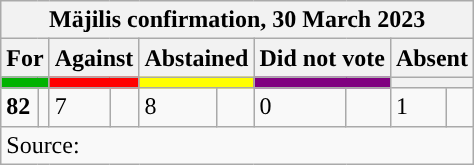<table class="wikitable" style="text-align:right-">
<tr>
<th colspan="10">Mäjilis confirmation, 30 March 2023</th>
</tr>
<tr>
<th colspan="2">For</th>
<th colspan="2">Against</th>
<th colspan="2">Abstained</th>
<th colspan="2">Did not vote</th>
<th colspan="2">Absent</th>
</tr>
<tr>
<th colspan="2" style="background-color: #00b300"></th>
<th colspan="2" style="background-color: #ff0000"></th>
<th colspan="2" style="background-color: #ffff00"></th>
<th colspan="2" style="background-color: purple"></th>
<th colspan="2" style="#cccccc"></th>
</tr>
<tr>
<td><strong>82</strong></td>
<td><strong></strong></td>
<td>7</td>
<td></td>
<td>8</td>
<td></td>
<td>0</td>
<td></td>
<td>1</td>
<td></td>
</tr>
<tr>
<td colspan="10" style="text-align:left;">Source: </td>
</tr>
</table>
